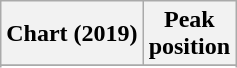<table class="wikitable plainrowheaders" style="text-align:center">
<tr>
<th scope="col">Chart (2019)</th>
<th scope="col">Peak<br>position</th>
</tr>
<tr>
</tr>
<tr>
</tr>
<tr>
</tr>
<tr>
</tr>
<tr>
</tr>
<tr>
</tr>
</table>
